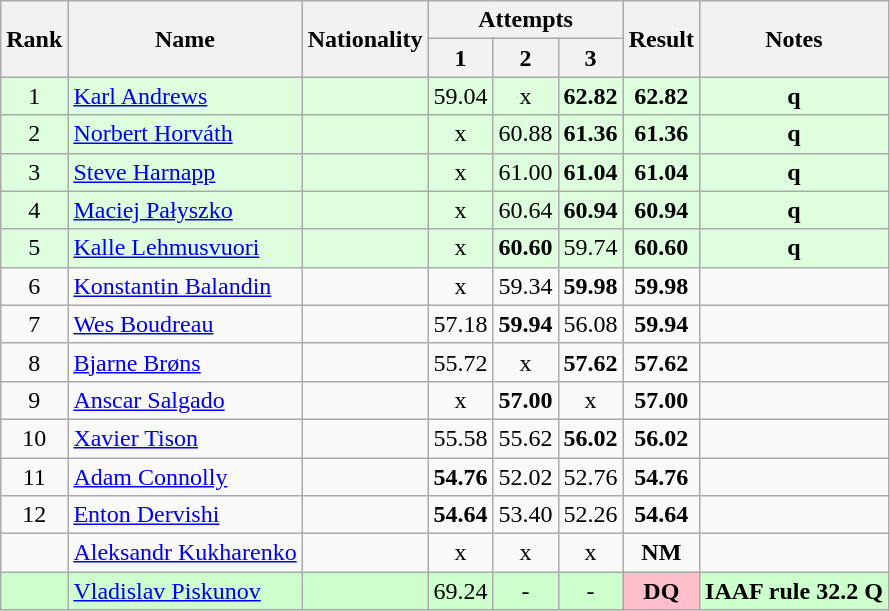<table class="wikitable sortable" style="text-align:center">
<tr>
<th rowspan=2>Rank</th>
<th rowspan=2>Name</th>
<th rowspan=2>Nationality</th>
<th colspan=3>Attempts</th>
<th rowspan=2>Result</th>
<th rowspan=2>Notes</th>
</tr>
<tr>
<th>1</th>
<th>2</th>
<th>3</th>
</tr>
<tr bgcolor=ddffdd>
<td>1</td>
<td align=left><a href='#'>Karl Andrews</a></td>
<td align=left></td>
<td>59.04</td>
<td>x</td>
<td><strong>62.82</strong></td>
<td><strong>62.82</strong></td>
<td><strong>q</strong></td>
</tr>
<tr bgcolor=ddffdd>
<td>2</td>
<td align=left><a href='#'>Norbert Horváth</a></td>
<td align=left></td>
<td>x</td>
<td>60.88</td>
<td><strong>61.36</strong></td>
<td><strong>61.36</strong></td>
<td><strong>q</strong></td>
</tr>
<tr bgcolor=ddffdd>
<td>3</td>
<td align=left><a href='#'>Steve Harnapp</a></td>
<td align=left></td>
<td>x</td>
<td>61.00</td>
<td><strong>61.04</strong></td>
<td><strong>61.04</strong></td>
<td><strong>q</strong></td>
</tr>
<tr bgcolor=ddffdd>
<td>4</td>
<td align=left><a href='#'>Maciej Pałyszko</a></td>
<td align=left></td>
<td>x</td>
<td>60.64</td>
<td><strong>60.94</strong></td>
<td><strong>60.94</strong></td>
<td><strong>q</strong></td>
</tr>
<tr bgcolor=ddffdd>
<td>5</td>
<td align=left><a href='#'>Kalle Lehmusvuori</a></td>
<td align=left></td>
<td>x</td>
<td><strong>60.60</strong></td>
<td>59.74</td>
<td><strong>60.60</strong></td>
<td><strong>q</strong></td>
</tr>
<tr>
<td>6</td>
<td align=left><a href='#'>Konstantin Balandin</a></td>
<td align=left></td>
<td>x</td>
<td>59.34</td>
<td><strong>59.98</strong></td>
<td><strong>59.98</strong></td>
<td></td>
</tr>
<tr>
<td>7</td>
<td align=left><a href='#'>Wes Boudreau</a></td>
<td align=left></td>
<td>57.18</td>
<td><strong>59.94</strong></td>
<td>56.08</td>
<td><strong>59.94</strong></td>
<td></td>
</tr>
<tr>
<td>8</td>
<td align=left><a href='#'>Bjarne Brøns</a></td>
<td align=left></td>
<td>55.72</td>
<td>x</td>
<td><strong>57.62</strong></td>
<td><strong>57.62</strong></td>
<td></td>
</tr>
<tr>
<td>9</td>
<td align=left><a href='#'>Anscar Salgado</a></td>
<td align=left></td>
<td>x</td>
<td><strong>57.00</strong></td>
<td>x</td>
<td><strong>57.00</strong></td>
<td></td>
</tr>
<tr>
<td>10</td>
<td align=left><a href='#'>Xavier Tison</a></td>
<td align=left></td>
<td>55.58</td>
<td>55.62</td>
<td><strong>56.02</strong></td>
<td><strong>56.02</strong></td>
<td></td>
</tr>
<tr>
<td>11</td>
<td align=left><a href='#'>Adam Connolly</a></td>
<td align=left></td>
<td><strong>54.76</strong></td>
<td>52.02</td>
<td>52.76</td>
<td><strong>54.76</strong></td>
<td></td>
</tr>
<tr>
<td>12</td>
<td align=left><a href='#'>Enton Dervishi</a></td>
<td align=left></td>
<td><strong>54.64</strong></td>
<td>53.40</td>
<td>52.26</td>
<td><strong>54.64</strong></td>
<td></td>
</tr>
<tr>
<td></td>
<td align=left><a href='#'>Aleksandr Kukharenko</a></td>
<td align=left></td>
<td>x</td>
<td>x</td>
<td>x</td>
<td><strong>NM</strong></td>
<td></td>
</tr>
<tr bgcolor=ccffcc>
<td></td>
<td align=left><a href='#'>Vladislav Piskunov</a></td>
<td align=left></td>
<td>69.24</td>
<td>-</td>
<td>-</td>
<td bgcolor=pink><strong>DQ</strong></td>
<td><strong>IAAF rule 32.2  Q</strong></td>
</tr>
</table>
